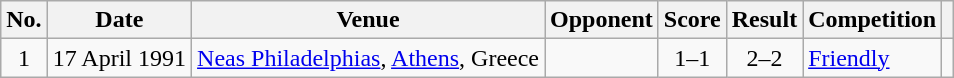<table class="wikitable sortable">
<tr>
<th scope="col">No.</th>
<th scope="col">Date</th>
<th scope="col">Venue</th>
<th scope="col">Opponent</th>
<th scope="col">Score</th>
<th scope="col">Result</th>
<th scope="col">Competition</th>
<th scope="col" class="unsortable"></th>
</tr>
<tr>
<td align="center">1</td>
<td>17 April 1991</td>
<td><a href='#'>Neas Philadelphias</a>, <a href='#'>Athens</a>, Greece</td>
<td></td>
<td align="center">1–1</td>
<td align="center">2–2</td>
<td><a href='#'>Friendly</a></td>
<td></td>
</tr>
</table>
